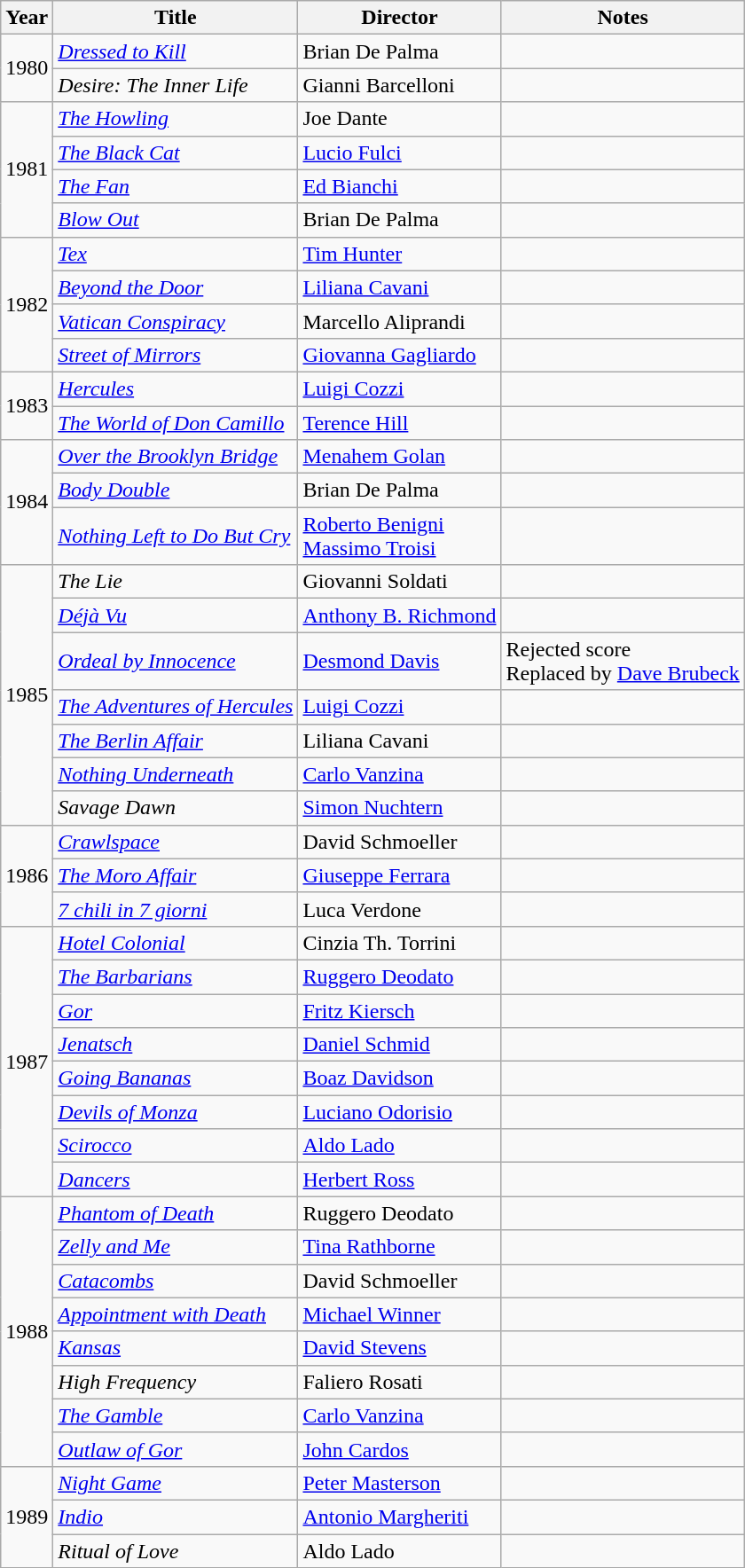<table class="wikitable sortable">
<tr>
<th>Year</th>
<th>Title</th>
<th>Director</th>
<th>Notes</th>
</tr>
<tr>
<td rowspan="2">1980</td>
<td><em><a href='#'>Dressed to Kill</a></em></td>
<td>Brian De Palma</td>
<td></td>
</tr>
<tr>
<td><em>Desire: The Inner Life</em><br></td>
<td>Gianni Barcelloni</td>
<td></td>
</tr>
<tr>
<td rowspan="4">1981</td>
<td><em><a href='#'>The Howling</a></em></td>
<td>Joe Dante</td>
<td></td>
</tr>
<tr>
<td><em><a href='#'>The Black Cat</a></em></td>
<td><a href='#'>Lucio Fulci</a></td>
<td></td>
</tr>
<tr>
<td><em><a href='#'>The Fan</a></em></td>
<td><a href='#'>Ed Bianchi</a></td>
<td></td>
</tr>
<tr>
<td><em><a href='#'>Blow Out</a></em></td>
<td>Brian De Palma</td>
<td></td>
</tr>
<tr>
<td rowspan="4">1982</td>
<td><em><a href='#'>Tex</a></em></td>
<td><a href='#'>Tim Hunter</a></td>
<td></td>
</tr>
<tr>
<td><em><a href='#'>Beyond the Door</a></em></td>
<td><a href='#'>Liliana Cavani</a></td>
<td></td>
</tr>
<tr>
<td><em><a href='#'>Vatican Conspiracy</a></em><br></td>
<td>Marcello Aliprandi</td>
<td></td>
</tr>
<tr>
<td><em><a href='#'>Street of Mirrors</a></em><br></td>
<td><a href='#'>Giovanna Gagliardo</a></td>
<td></td>
</tr>
<tr>
<td rowspan="2">1983</td>
<td><em><a href='#'>Hercules</a></em></td>
<td><a href='#'>Luigi Cozzi</a></td>
<td></td>
</tr>
<tr>
<td><em><a href='#'>The World of Don Camillo</a></em></td>
<td><a href='#'>Terence Hill</a></td>
<td></td>
</tr>
<tr>
<td rowspan="3">1984</td>
<td><em><a href='#'>Over the Brooklyn Bridge</a></em></td>
<td><a href='#'>Menahem Golan</a></td>
<td></td>
</tr>
<tr>
<td><em><a href='#'>Body Double</a></em></td>
<td>Brian De Palma</td>
<td></td>
</tr>
<tr>
<td><em><a href='#'>Nothing Left to Do But Cry</a></em><br></td>
<td><a href='#'>Roberto Benigni</a><br><a href='#'>Massimo Troisi</a></td>
<td></td>
</tr>
<tr>
<td rowspan="7">1985</td>
<td><em>The Lie</em></td>
<td>Giovanni Soldati</td>
<td></td>
</tr>
<tr>
<td><em><a href='#'>Déjà Vu</a></em></td>
<td><a href='#'>Anthony B. Richmond</a></td>
<td></td>
</tr>
<tr>
<td><a href='#'><em>Ordeal by Innocence</em></a></td>
<td><a href='#'>Desmond Davis</a></td>
<td>Rejected score<br>Replaced by <a href='#'>Dave Brubeck</a></td>
</tr>
<tr>
<td><em><a href='#'>The Adventures of Hercules</a></em></td>
<td><a href='#'>Luigi Cozzi</a></td>
<td></td>
</tr>
<tr>
<td><em><a href='#'>The Berlin Affair</a></em></td>
<td>Liliana Cavani</td>
<td></td>
</tr>
<tr>
<td><em><a href='#'>Nothing Underneath</a></em></td>
<td><a href='#'>Carlo Vanzina</a></td>
<td></td>
</tr>
<tr>
<td><em>Savage Dawn</em></td>
<td><a href='#'>Simon Nuchtern</a></td>
<td></td>
</tr>
<tr>
<td rowspan="3">1986</td>
<td><em><a href='#'>Crawlspace</a></em></td>
<td>David Schmoeller</td>
<td></td>
</tr>
<tr>
<td><em><a href='#'>The Moro Affair</a></em></td>
<td><a href='#'>Giuseppe Ferrara</a></td>
<td></td>
</tr>
<tr>
<td><em><a href='#'>7 chili in 7 giorni</a></em></td>
<td>Luca Verdone</td>
<td></td>
</tr>
<tr>
<td rowspan="8">1987</td>
<td><em><a href='#'>Hotel Colonial</a></em></td>
<td>Cinzia Th. Torrini</td>
<td></td>
</tr>
<tr>
<td><em><a href='#'>The Barbarians</a></em></td>
<td><a href='#'>Ruggero Deodato</a></td>
<td></td>
</tr>
<tr>
<td><a href='#'><em>Gor</em></a></td>
<td><a href='#'>Fritz Kiersch</a></td>
<td></td>
</tr>
<tr>
<td><a href='#'><em>Jenatsch</em></a></td>
<td><a href='#'>Daniel Schmid</a></td>
<td></td>
</tr>
<tr>
<td><a href='#'><em>Going Bananas</em></a></td>
<td><a href='#'>Boaz Davidson</a></td>
<td></td>
</tr>
<tr>
<td><em><a href='#'>Devils of Monza</a></em></td>
<td><a href='#'>Luciano Odorisio</a></td>
<td></td>
</tr>
<tr>
<td><em><a href='#'>Scirocco</a></em></td>
<td><a href='#'>Aldo Lado</a></td>
<td></td>
</tr>
<tr>
<td><em><a href='#'>Dancers</a></em></td>
<td><a href='#'>Herbert Ross</a></td>
<td></td>
</tr>
<tr>
<td rowspan="8">1988</td>
<td><em><a href='#'>Phantom of Death</a></em></td>
<td>Ruggero Deodato</td>
<td></td>
</tr>
<tr>
<td><em><a href='#'>Zelly and Me</a></em></td>
<td><a href='#'>Tina Rathborne</a></td>
<td></td>
</tr>
<tr>
<td><em><a href='#'>Catacombs</a></em></td>
<td>David Schmoeller</td>
<td></td>
</tr>
<tr>
<td><em><a href='#'>Appointment with Death</a></em></td>
<td><a href='#'>Michael Winner</a></td>
<td></td>
</tr>
<tr>
<td><em><a href='#'>Kansas</a></em></td>
<td><a href='#'>David Stevens</a></td>
<td></td>
</tr>
<tr>
<td><em>High Frequency</em></td>
<td>Faliero Rosati</td>
<td></td>
</tr>
<tr>
<td><em><a href='#'>The Gamble</a></em></td>
<td><a href='#'>Carlo Vanzina</a></td>
<td></td>
</tr>
<tr>
<td><em><a href='#'>Outlaw of Gor</a></em></td>
<td><a href='#'>John Cardos</a></td>
<td></td>
</tr>
<tr>
<td rowspan="3">1989</td>
<td><em><a href='#'>Night Game</a></em></td>
<td><a href='#'>Peter Masterson</a></td>
<td></td>
</tr>
<tr>
<td><a href='#'><em>Indio</em></a></td>
<td><a href='#'>Antonio Margheriti</a></td>
<td></td>
</tr>
<tr>
<td><em>Ritual of Love</em></td>
<td>Aldo Lado</td>
<td></td>
</tr>
</table>
